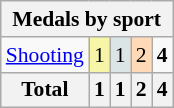<table class="wikitable" style="font-size:90%; text-align:center;">
<tr>
<th colspan="5">Medals by sport</th>
</tr>
<tr>
<td align="left"><a href='#'>Shooting</a></td>
<td style="background:#F7F6A8;">1</td>
<td style="background:#DCE5E5;">1</td>
<td style="background:#FFDAB9;">2</td>
<td><strong>4</strong></td>
</tr>
<tr class="sortbottom">
<th>Total</th>
<th>1</th>
<th>1</th>
<th>2</th>
<th>4</th>
</tr>
</table>
